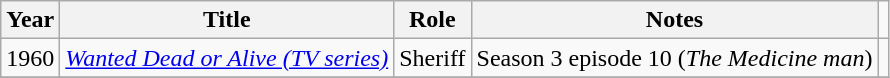<table class="wikitable sortable">
<tr>
<th>Year</th>
<th>Title</th>
<th>Role</th>
<th>Notes</th>
</tr>
<tr>
<td>1960</td>
<td><em><a href='#'>Wanted Dead or Alive (TV series)</a></em></td>
<td>Sheriff</td>
<td>Season 3 episode 10 (<em>The Medicine man</em>)</td>
<td></td>
</tr>
<tr>
</tr>
</table>
